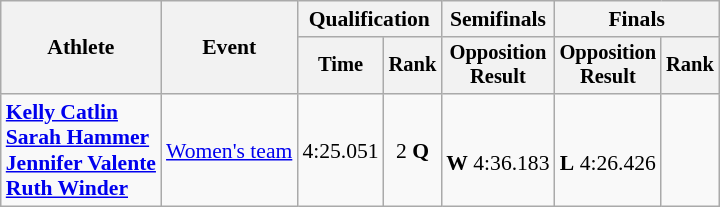<table class=wikitable style="font-size:90%;">
<tr>
<th rowspan=2>Athlete</th>
<th rowspan=2>Event</th>
<th colspan=2>Qualification</th>
<th>Semifinals</th>
<th colspan=2>Finals</th>
</tr>
<tr style="font-size:95%">
<th>Time</th>
<th>Rank</th>
<th>Opposition<br>Result</th>
<th>Opposition<br>Result</th>
<th>Rank</th>
</tr>
<tr align=center>
<td align=left><strong><a href='#'>Kelly Catlin</a><br><a href='#'>Sarah Hammer</a><br><a href='#'>Jennifer Valente</a><br><a href='#'>Ruth Winder</a></strong></td>
<td align=left><a href='#'>Women's team</a></td>
<td>4:25.051</td>
<td>2 <strong>Q</strong></td>
<td><br><strong>W</strong> 4:36.183</td>
<td><br><strong>L</strong> 4:26.426</td>
<td></td>
</tr>
</table>
